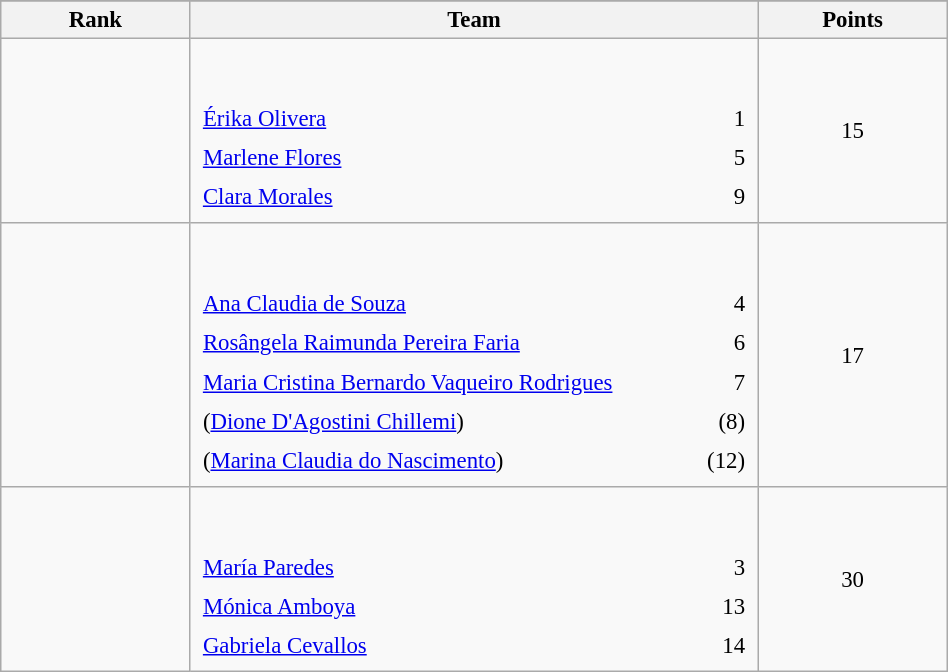<table class="wikitable sortable" style=" text-align:center; font-size:95%;" width="50%">
<tr>
</tr>
<tr>
<th width=10%>Rank</th>
<th width=30%>Team</th>
<th width=10%>Points</th>
</tr>
<tr>
<td align=center></td>
<td align=left> <br><br><table width=100%>
<tr>
<td align=left style="border:0"><a href='#'>Érika Olivera</a></td>
<td align=right style="border:0">1</td>
</tr>
<tr>
<td align=left style="border:0"><a href='#'>Marlene Flores</a></td>
<td align=right style="border:0">5</td>
</tr>
<tr>
<td align=left style="border:0"><a href='#'>Clara Morales</a></td>
<td align=right style="border:0">9</td>
</tr>
</table>
</td>
<td>15</td>
</tr>
<tr>
<td align=center></td>
<td align=left> <br><br><table width=100%>
<tr>
<td align=left style="border:0"><a href='#'>Ana Claudia de Souza</a></td>
<td align=right style="border:0">4</td>
</tr>
<tr>
<td align=left style="border:0"><a href='#'>Rosângela Raimunda Pereira Faria</a></td>
<td align=right style="border:0">6</td>
</tr>
<tr>
<td align=left style="border:0"><a href='#'>Maria Cristina Bernardo Vaqueiro Rodrigues</a></td>
<td align=right style="border:0">7</td>
</tr>
<tr>
<td align=left style="border:0">(<a href='#'>Dione D'Agostini Chillemi</a>)</td>
<td align=right style="border:0">(8)</td>
</tr>
<tr>
<td align=left style="border:0">(<a href='#'>Marina Claudia do Nascimento</a>)</td>
<td align=right style="border:0">(12)</td>
</tr>
</table>
</td>
<td>17</td>
</tr>
<tr>
<td align=center></td>
<td align=left> <br><br><table width=100%>
<tr>
<td align=left style="border:0"><a href='#'>María Paredes</a></td>
<td align=right style="border:0">3</td>
</tr>
<tr>
<td align=left style="border:0"><a href='#'>Mónica Amboya</a></td>
<td align=right style="border:0">13</td>
</tr>
<tr>
<td align=left style="border:0"><a href='#'>Gabriela Cevallos</a></td>
<td align=right style="border:0">14</td>
</tr>
</table>
</td>
<td>30</td>
</tr>
</table>
